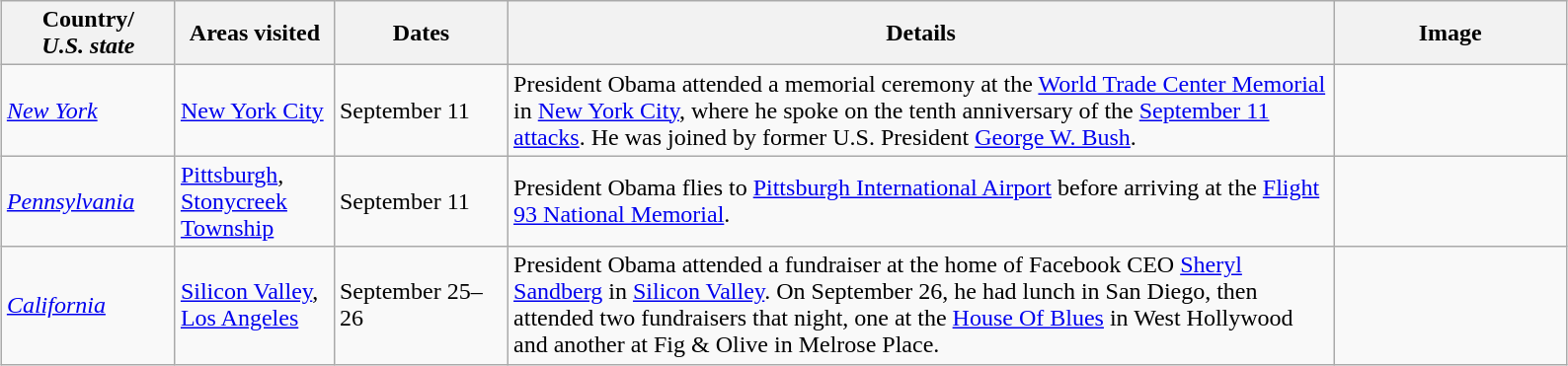<table class="wikitable" style="margin: 1em auto 1em auto">
<tr>
<th width=110>Country/<br><em>U.S. state</em></th>
<th width=100>Areas visited</th>
<th width=110>Dates</th>
<th width=550>Details</th>
<th width=150>Image</th>
</tr>
<tr>
<td> <em><a href='#'>New York</a></em></td>
<td><a href='#'>New York City</a></td>
<td>September 11</td>
<td>President Obama attended a memorial ceremony at the <a href='#'>World Trade Center Memorial</a> in <a href='#'>New York City</a>, where he spoke on the tenth anniversary of the <a href='#'>September 11 attacks</a>. He was joined by former U.S. President <a href='#'>George W. Bush</a>.</td>
<td></td>
</tr>
<tr>
<td> <em><a href='#'>Pennsylvania</a></em></td>
<td><a href='#'>Pittsburgh</a>, <a href='#'>Stonycreek Township</a></td>
<td>September 11</td>
<td>President Obama flies to <a href='#'>Pittsburgh International Airport</a> before arriving at the <a href='#'>Flight 93 National Memorial</a>.</td>
<td></td>
</tr>
<tr>
<td> <em><a href='#'>California</a></em></td>
<td><a href='#'>Silicon Valley</a>, <a href='#'>Los Angeles</a></td>
<td>September 25–26</td>
<td>President Obama attended a fundraiser at the home of Facebook CEO <a href='#'>Sheryl Sandberg</a> in <a href='#'>Silicon Valley</a>. On September 26, he had lunch in San Diego, then attended two fundraisers that night, one at the <a href='#'>House Of Blues</a> in West Hollywood and another at Fig & Olive in Melrose Place.</td>
<td></td>
</tr>
</table>
